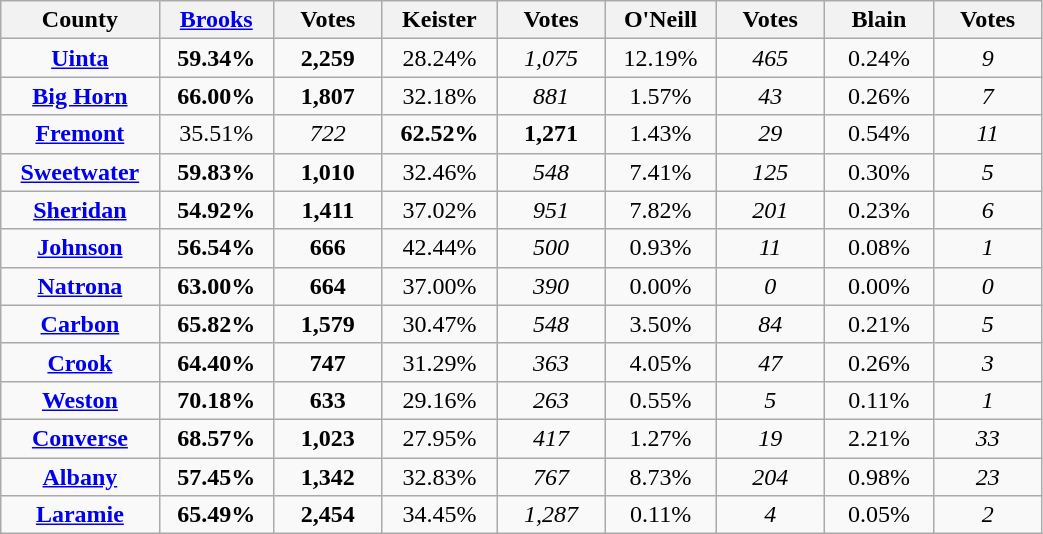<table width="55%" class="wikitable sortable">
<tr>
<th width="9%">County</th>
<th width="8%"><a href='#'>Brooks</a></th>
<th width="8%">Votes</th>
<th width="8%">Keister</th>
<th width="8%">Votes</th>
<th width="8%">O'Neill</th>
<th width="8%">Votes</th>
<th width="8%">Blain</th>
<th width="8%">Votes</th>
</tr>
<tr>
<td align="center" ><strong><a href='#'>Uinta</a></strong></td>
<td align="center"><strong>59.34%</strong></td>
<td align="center"><strong>2,259</strong></td>
<td align="center">28.24%</td>
<td align="center"><em>1,075</em></td>
<td align="center">12.19%</td>
<td align="center"><em>465</em></td>
<td align="center">0.24%</td>
<td align="center"><em>9</em></td>
</tr>
<tr>
<td align="center" ><strong><a href='#'>Big Horn</a></strong></td>
<td align="center"><strong>66.00%</strong></td>
<td align="center"><strong>1,807</strong></td>
<td align="center">32.18%</td>
<td align="center"><em>881</em></td>
<td align="center">1.57%</td>
<td align="center"><em>43</em></td>
<td align="center">0.26%</td>
<td align="center"><em>7</em></td>
</tr>
<tr>
<td align="center" ><strong><a href='#'>Fremont</a></strong></td>
<td align="center">35.51%</td>
<td align="center"><em>722</em></td>
<td align="center"><strong>62.52%</strong></td>
<td align="center"><strong>1,271</strong></td>
<td align="center">1.43%</td>
<td align="center"><em>29</em></td>
<td align="center">0.54%</td>
<td align="center"><em>11</em></td>
</tr>
<tr>
<td align="center" ><strong><a href='#'>Sweetwater</a></strong></td>
<td align="center"><strong>59.83%</strong></td>
<td align="center"><strong>1,010</strong></td>
<td align="center">32.46%</td>
<td align="center"><em>548</em></td>
<td align="center">7.41%</td>
<td align="center"><em>125</em></td>
<td align="center">0.30%</td>
<td align="center"><em>5</em></td>
</tr>
<tr>
<td align="center" ><strong><a href='#'>Sheridan</a></strong></td>
<td align="center"><strong>54.92%</strong></td>
<td align="center"><strong>1,411</strong></td>
<td align="center">37.02%</td>
<td align="center"><em>951</em></td>
<td align="center">7.82%</td>
<td align="center"><em>201</em></td>
<td align="center">0.23%</td>
<td align="center"><em>6</em></td>
</tr>
<tr>
<td align="center" ><strong><a href='#'>Johnson</a></strong></td>
<td align="center"><strong>56.54%</strong></td>
<td align="center"><strong>666</strong></td>
<td align="center">42.44%</td>
<td align="center"><em>500</em></td>
<td align="center">0.93%</td>
<td align="center"><em>11</em></td>
<td align="center">0.08%</td>
<td align="center"><em>1</em></td>
</tr>
<tr>
<td align="center" ><strong><a href='#'>Natrona</a></strong></td>
<td align="center"><strong>63.00%</strong></td>
<td align="center"><strong>664</strong></td>
<td align="center">37.00%</td>
<td align="center"><em>390</em></td>
<td align="center">0.00%</td>
<td align="center"><em>0</em></td>
<td align="center">0.00%</td>
<td align="center"><em>0</em></td>
</tr>
<tr>
<td align="center" ><strong><a href='#'>Carbon</a></strong></td>
<td align="center"><strong>65.82%</strong></td>
<td align="center"><strong>1,579</strong></td>
<td align="center">30.47%</td>
<td align="center"><em>548</em></td>
<td align="center">3.50%</td>
<td align="center"><em>84</em></td>
<td align="center">0.21%</td>
<td align="center"><em>5</em></td>
</tr>
<tr>
<td align="center" ><strong><a href='#'>Crook</a></strong></td>
<td align="center"><strong>64.40%</strong></td>
<td align="center"><strong>747</strong></td>
<td align="center">31.29%</td>
<td align="center"><em>363</em></td>
<td align="center">4.05%</td>
<td align="center"><em>47</em></td>
<td align="center">0.26%</td>
<td align="center"><em>3</em></td>
</tr>
<tr>
<td align="center" ><strong><a href='#'>Weston</a></strong></td>
<td align="center"><strong>70.18%</strong></td>
<td align="center"><strong>633</strong></td>
<td align="center">29.16%</td>
<td align="center"><em>263</em></td>
<td align="center">0.55%</td>
<td align="center"><em>5</em></td>
<td align="center">0.11%</td>
<td align="center"><em>1</em></td>
</tr>
<tr>
<td align="center" ><strong><a href='#'>Converse</a></strong></td>
<td align="center"><strong>68.57%</strong></td>
<td align="center"><strong>1,023</strong></td>
<td align="center">27.95%</td>
<td align="center"><em>417</em></td>
<td align="center">1.27%</td>
<td align="center"><em>19</em></td>
<td align="center">2.21%</td>
<td align="center"><em>33</em></td>
</tr>
<tr>
<td align="center" ><strong><a href='#'>Albany</a></strong></td>
<td align="center"><strong>57.45%</strong></td>
<td align="center"><strong>1,342</strong></td>
<td align="center">32.83%</td>
<td align="center"><em>767</em></td>
<td align="center">8.73%</td>
<td align="center"><em>204</em></td>
<td align="center">0.98%</td>
<td align="center"><em>23</em></td>
</tr>
<tr>
<td align="center" ><strong><a href='#'>Laramie</a></strong></td>
<td align="center"><strong>65.49%</strong></td>
<td align="center"><strong>2,454</strong></td>
<td align="center">34.45%</td>
<td align="center"><em>1,287</em></td>
<td align="center">0.11%</td>
<td align="center"><em>4</em></td>
<td align="center">0.05%</td>
<td align="center"><em>2</em></td>
</tr>
</table>
